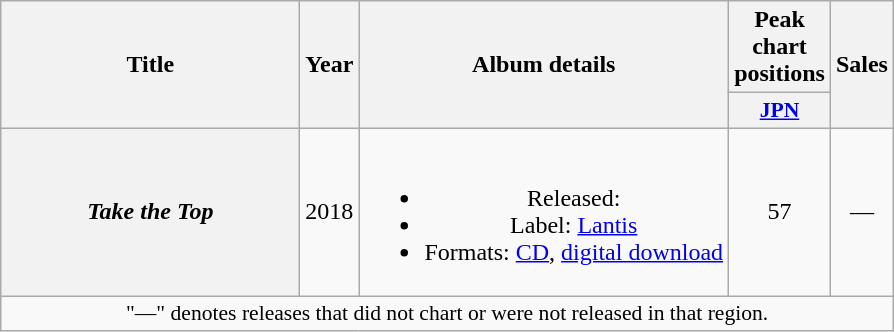<table class="wikitable plainrowheaders" style="text-align:center;">
<tr>
<th scope="col" rowspan="2" style="width:12em;">Title</th>
<th scope="col" rowspan="2">Year</th>
<th scope="col" rowspan="2">Album details</th>
<th scope="col" colspan="1">Peak chart positions</th>
<th scope="col" rowspan="2">Sales</th>
</tr>
<tr>
<th scope="col" style="width:3em;font-size:90%;"><a href='#'>JPN</a><br></th>
</tr>
<tr>
<th scope="row"><em>Take the Top</em></th>
<td>2018</td>
<td><br><ul><li>Released: </li><li>Label: <a href='#'>Lantis</a></li><li>Formats: <a href='#'>CD</a>, <a href='#'>digital download</a></li></ul></td>
<td>57</td>
<td>—</td>
</tr>
<tr>
<td colspan="5" style="font-size:90%;">"—" denotes releases that did not chart or were not released in that region.</td>
</tr>
</table>
